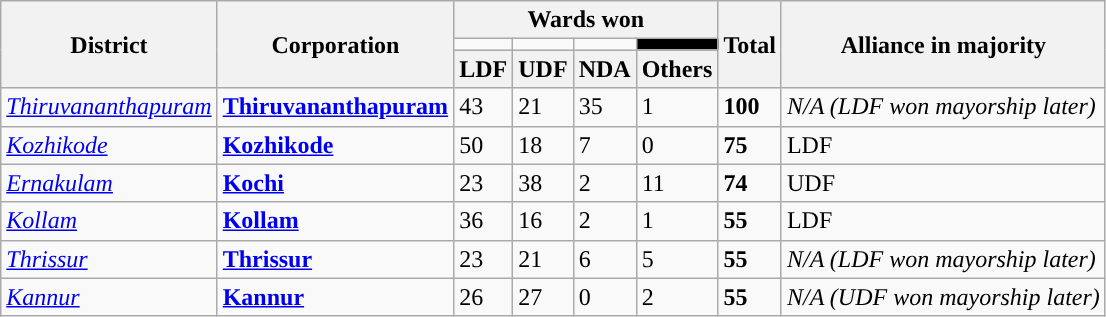<table class="wikitable">
<tr>
<th rowspan="3">District</th>
<th rowspan="3">Corporation</th>
<th colspan="4">Wards won</th>
<th rowspan="3">Total</th>
<th rowspan="3">Alliance in majority</th>
</tr>
<tr>
<td style="background:"></td>
<td style="background:"></td>
<td style="background:"></td>
<td style="background:black"></td>
</tr>
<tr>
<th>LDF</th>
<th>UDF</th>
<th>NDA</th>
<th>Others</th>
</tr>
<tr>
<td><a href='#'><em>Thiruvananthapuram</em></a></td>
<td><strong><a href='#'>Thiruvananthapuram</a></strong></td>
<td>43</td>
<td>21</td>
<td>35</td>
<td>1</td>
<td><strong>100</strong></td>
<td><em>N/A (LDF won mayorship later)</em></td>
</tr>
<tr>
<td><a href='#'><em>Kozhikode</em></a></td>
<td><strong><a href='#'>Kozhikode</a></strong></td>
<td>50</td>
<td>18</td>
<td>7</td>
<td>0</td>
<td><strong>75</strong></td>
<td>LDF</td>
</tr>
<tr>
<td><a href='#'><em>Ernakulam</em></a></td>
<td><strong><a href='#'>Kochi</a></strong></td>
<td>23</td>
<td>38</td>
<td>2</td>
<td>11</td>
<td><strong>74</strong></td>
<td>UDF</td>
</tr>
<tr>
<td><a href='#'><em>Kollam</em></a></td>
<td><strong><a href='#'>Kollam</a></strong></td>
<td>36</td>
<td>16</td>
<td>2</td>
<td>1</td>
<td><strong>55</strong></td>
<td>LDF</td>
</tr>
<tr>
<td><a href='#'><em>Thrissur</em></a></td>
<td><strong><a href='#'>Thrissur</a></strong></td>
<td>23</td>
<td>21</td>
<td>6</td>
<td>5</td>
<td><strong>55</strong></td>
<td><em>N/A (LDF won mayorship later)</em></td>
</tr>
<tr>
<td><a href='#'><em>Kannur</em></a></td>
<td><strong><a href='#'>Kannur</a></strong></td>
<td>26</td>
<td>27</td>
<td>0</td>
<td>2</td>
<td><strong>55</strong></td>
<td><em>N/A (UDF won mayorship later)</em></td>
</tr>
</table>
